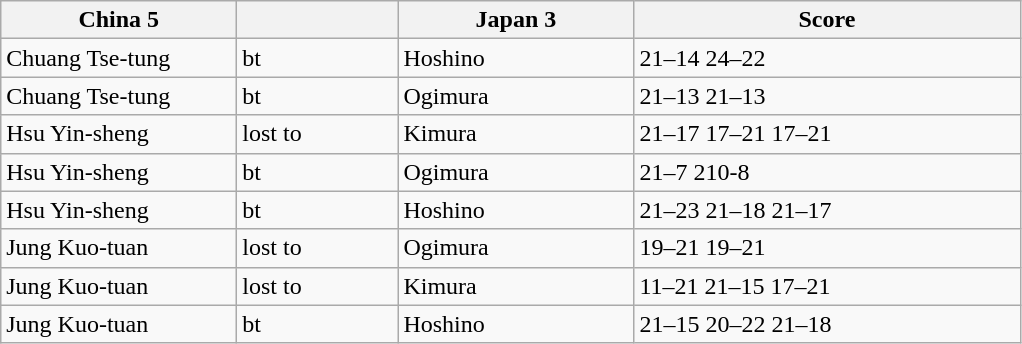<table class="wikitable">
<tr>
<th width=150> China 5</th>
<th width=100></th>
<th width=150> Japan 3</th>
<th width=250>Score</th>
</tr>
<tr>
<td>Chuang Tse-tung</td>
<td>bt</td>
<td>Hoshino</td>
<td>21–14 24–22</td>
</tr>
<tr>
<td>Chuang Tse-tung</td>
<td>bt</td>
<td>Ogimura</td>
<td>21–13 21–13</td>
</tr>
<tr>
<td>Hsu Yin-sheng</td>
<td>lost to</td>
<td>Kimura</td>
<td>21–17 17–21 17–21</td>
</tr>
<tr>
<td>Hsu Yin-sheng</td>
<td>bt</td>
<td>Ogimura</td>
<td>21–7 210-8</td>
</tr>
<tr>
<td>Hsu Yin-sheng</td>
<td>bt</td>
<td>Hoshino</td>
<td>21–23 21–18 21–17</td>
</tr>
<tr>
<td>Jung Kuo-tuan</td>
<td>lost to</td>
<td>Ogimura</td>
<td>19–21 19–21</td>
</tr>
<tr>
<td>Jung Kuo-tuan</td>
<td>lost to</td>
<td>Kimura</td>
<td>11–21 21–15 17–21</td>
</tr>
<tr>
<td>Jung Kuo-tuan</td>
<td>bt</td>
<td>Hoshino</td>
<td>21–15 20–22 21–18</td>
</tr>
</table>
